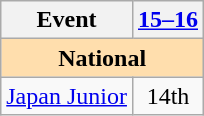<table class="wikitable" style="text-align:center">
<tr>
<th>Event</th>
<th><a href='#'>15–16</a></th>
</tr>
<tr>
<th colspan="2" style="background-color: #ffdead; " align="center">National</th>
</tr>
<tr>
<td align="left"><a href='#'>Japan Junior</a></td>
<td>14th</td>
</tr>
</table>
